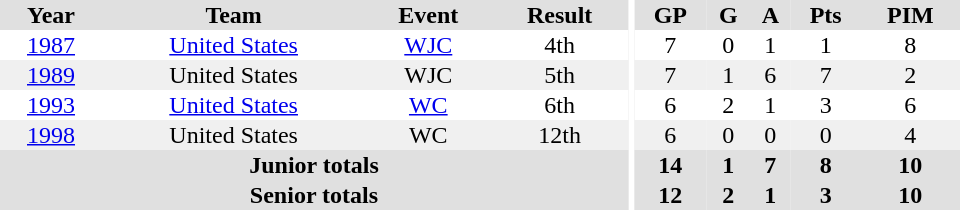<table border="0" cellpadding="1" cellspacing="0" ID="Table3" style="text-align:center; width:40em">
<tr ALIGN="center" bgcolor="#e0e0e0">
<th>Year</th>
<th>Team</th>
<th>Event</th>
<th>Result</th>
<th rowspan="99" bgcolor="#ffffff"></th>
<th>GP</th>
<th>G</th>
<th>A</th>
<th>Pts</th>
<th>PIM</th>
</tr>
<tr>
<td><a href='#'>1987</a></td>
<td><a href='#'>United States</a></td>
<td><a href='#'>WJC</a></td>
<td>4th</td>
<td>7</td>
<td>0</td>
<td>1</td>
<td>1</td>
<td>8</td>
</tr>
<tr bgcolor="#f0f0f0">
<td><a href='#'>1989</a></td>
<td>United States</td>
<td>WJC</td>
<td>5th</td>
<td>7</td>
<td>1</td>
<td>6</td>
<td>7</td>
<td>2</td>
</tr>
<tr>
<td><a href='#'>1993</a></td>
<td><a href='#'>United States</a></td>
<td><a href='#'>WC</a></td>
<td>6th</td>
<td>6</td>
<td>2</td>
<td>1</td>
<td>3</td>
<td>6</td>
</tr>
<tr bgcolor="#f0f0f0">
<td><a href='#'>1998</a></td>
<td>United States</td>
<td>WC</td>
<td>12th</td>
<td>6</td>
<td>0</td>
<td>0</td>
<td>0</td>
<td>4</td>
</tr>
<tr bgcolor="#e0e0e0">
<th colspan="4">Junior totals</th>
<th>14</th>
<th>1</th>
<th>7</th>
<th>8</th>
<th>10</th>
</tr>
<tr bgcolor="#e0e0e0">
<th colspan="4">Senior totals</th>
<th>12</th>
<th>2</th>
<th>1</th>
<th>3</th>
<th>10</th>
</tr>
</table>
